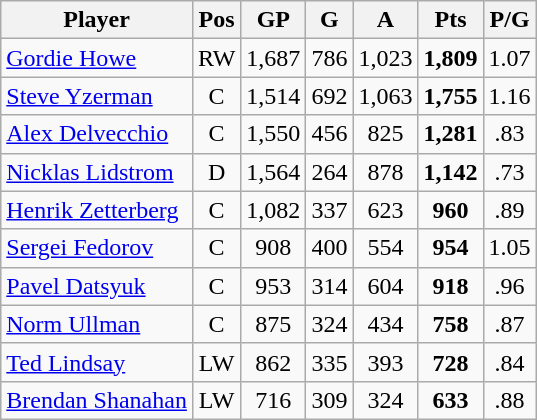<table class="wikitable" style="text-align:center;">
<tr>
<th>Player</th>
<th>Pos</th>
<th>GP</th>
<th>G</th>
<th>A</th>
<th>Pts</th>
<th>P/G</th>
</tr>
<tr>
<td style="text-align:left;"><a href='#'>Gordie Howe</a></td>
<td>RW</td>
<td>1,687</td>
<td>786</td>
<td>1,023</td>
<td><strong>1,809</strong></td>
<td>1.07</td>
</tr>
<tr>
<td style="text-align:left;"><a href='#'>Steve Yzerman</a></td>
<td>C</td>
<td>1,514</td>
<td>692</td>
<td>1,063</td>
<td><strong>1,755</strong></td>
<td>1.16</td>
</tr>
<tr>
<td style="text-align:left;"><a href='#'>Alex Delvecchio</a></td>
<td>C</td>
<td>1,550</td>
<td>456</td>
<td>825</td>
<td><strong>1,281</strong></td>
<td>.83</td>
</tr>
<tr>
<td style="text-align:left;"><a href='#'>Nicklas Lidstrom</a></td>
<td>D</td>
<td>1,564</td>
<td>264</td>
<td>878</td>
<td><strong>1,142</strong></td>
<td>.73</td>
</tr>
<tr>
<td style="text-align:left;"><a href='#'>Henrik Zetterberg</a></td>
<td>C</td>
<td>1,082</td>
<td>337</td>
<td>623</td>
<td><strong>960</strong></td>
<td>.89</td>
</tr>
<tr>
<td style="text-align:left;"><a href='#'>Sergei Fedorov</a></td>
<td>C</td>
<td>908</td>
<td>400</td>
<td>554</td>
<td><strong>954</strong></td>
<td>1.05</td>
</tr>
<tr>
<td style="text-align:left;"><a href='#'>Pavel Datsyuk</a></td>
<td>C</td>
<td>953</td>
<td>314</td>
<td>604</td>
<td><strong>918</strong></td>
<td>.96</td>
</tr>
<tr>
<td style="text-align:left;"><a href='#'>Norm Ullman</a></td>
<td>C</td>
<td>875</td>
<td>324</td>
<td>434</td>
<td><strong>758</strong></td>
<td>.87</td>
</tr>
<tr>
<td style="text-align:left;"><a href='#'>Ted Lindsay</a></td>
<td>LW</td>
<td>862</td>
<td>335</td>
<td>393</td>
<td><strong>728</strong></td>
<td>.84</td>
</tr>
<tr>
<td style="text-align:left;"><a href='#'>Brendan Shanahan</a></td>
<td>LW</td>
<td>716</td>
<td>309</td>
<td>324</td>
<td><strong>633</strong></td>
<td>.88</td>
</tr>
</table>
